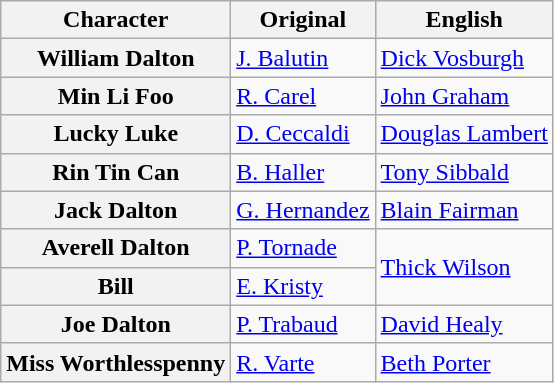<table class="wikitable">
<tr>
<th>Character</th>
<th>Original</th>
<th>English</th>
</tr>
<tr>
<th>William Dalton</th>
<td><a href='#'>J. Balutin</a></td>
<td><a href='#'>Dick Vosburgh</a></td>
</tr>
<tr>
<th>Min Li Foo</th>
<td><a href='#'>R. Carel</a></td>
<td><a href='#'>John Graham</a></td>
</tr>
<tr>
<th>Lucky Luke</th>
<td><a href='#'>D. Ceccaldi</a></td>
<td><a href='#'>Douglas Lambert</a></td>
</tr>
<tr>
<th>Rin Tin Can</th>
<td><a href='#'>B. Haller</a></td>
<td><a href='#'>Tony Sibbald</a></td>
</tr>
<tr>
<th>Jack Dalton</th>
<td><a href='#'>G. Hernandez</a></td>
<td><a href='#'>Blain Fairman</a></td>
</tr>
<tr>
<th>Averell Dalton</th>
<td><a href='#'>P. Tornade</a></td>
<td rowspan="2"><a href='#'>Thick Wilson</a></td>
</tr>
<tr>
<th>Bill</th>
<td><a href='#'>E. Kristy</a></td>
</tr>
<tr>
<th>Joe Dalton</th>
<td><a href='#'>P. Trabaud</a></td>
<td><a href='#'>David Healy</a></td>
</tr>
<tr>
<th>Miss Worthlesspenny</th>
<td><a href='#'>R. Varte</a></td>
<td><a href='#'>Beth Porter</a></td>
</tr>
</table>
